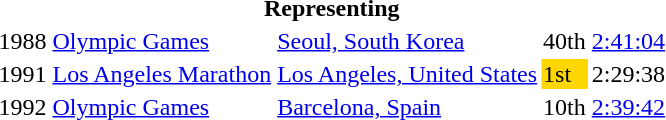<table>
<tr>
<th colspan="5">Representing </th>
</tr>
<tr>
<td>1988</td>
<td><a href='#'>Olympic Games</a></td>
<td><a href='#'>Seoul, South Korea</a></td>
<td>40th</td>
<td><a href='#'>2:41:04</a></td>
</tr>
<tr>
<td>1991</td>
<td><a href='#'>Los Angeles Marathon</a></td>
<td><a href='#'>Los Angeles, United States</a></td>
<td bgcolor=gold>1st</td>
<td>2:29:38</td>
</tr>
<tr>
<td>1992</td>
<td><a href='#'>Olympic Games</a></td>
<td><a href='#'>Barcelona, Spain</a></td>
<td>10th</td>
<td><a href='#'>2:39:42</a></td>
</tr>
</table>
